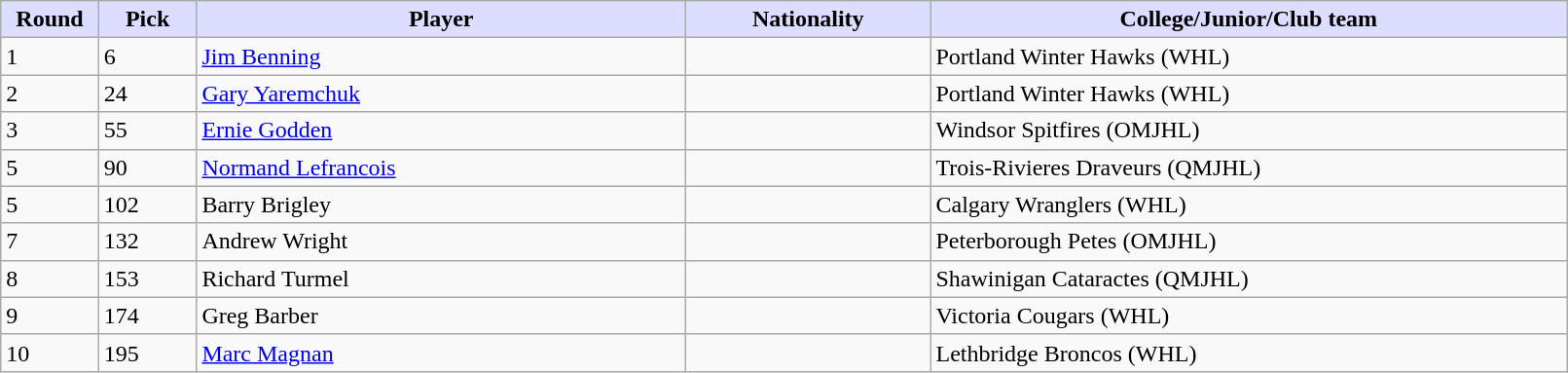<table class="wikitable">
<tr>
<th style="background:#ddf; width:5%;">Round</th>
<th style="background:#ddf; width:5%;">Pick</th>
<th style="background:#ddf; width:25%;">Player</th>
<th style="background:#ddf; width:12.5%;">Nationality</th>
<th style="background:#ddf; width:32.5%;">College/Junior/Club team</th>
</tr>
<tr>
<td>1</td>
<td>6</td>
<td><a href='#'>Jim Benning</a></td>
<td></td>
<td>Portland Winter Hawks (WHL)</td>
</tr>
<tr>
<td>2</td>
<td>24</td>
<td><a href='#'>Gary Yaremchuk</a></td>
<td></td>
<td>Portland Winter Hawks (WHL)</td>
</tr>
<tr>
<td>3</td>
<td>55</td>
<td><a href='#'>Ernie Godden</a></td>
<td></td>
<td>Windsor Spitfires (OMJHL)</td>
</tr>
<tr>
<td>5</td>
<td>90</td>
<td><a href='#'>Normand Lefrancois</a></td>
<td></td>
<td>Trois-Rivieres Draveurs (QMJHL)</td>
</tr>
<tr>
<td>5</td>
<td>102</td>
<td>Barry Brigley</td>
<td></td>
<td>Calgary Wranglers (WHL)</td>
</tr>
<tr>
<td>7</td>
<td>132</td>
<td>Andrew Wright</td>
<td></td>
<td>Peterborough Petes (OMJHL)</td>
</tr>
<tr>
<td>8</td>
<td>153</td>
<td>Richard Turmel</td>
<td></td>
<td>Shawinigan Cataractes (QMJHL)</td>
</tr>
<tr>
<td>9</td>
<td>174</td>
<td>Greg Barber</td>
<td></td>
<td>Victoria Cougars (WHL)</td>
</tr>
<tr>
<td>10</td>
<td>195</td>
<td><a href='#'>Marc Magnan</a></td>
<td></td>
<td>Lethbridge Broncos (WHL)</td>
</tr>
</table>
